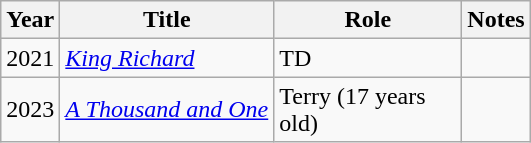<table class="wikitable sortable">
<tr>
<th>Year</th>
<th>Title</th>
<th width=118>Role</th>
<th>Notes</th>
</tr>
<tr>
<td>2021</td>
<td><em><a href='#'>King Richard</a></em></td>
<td>TD</td>
<td></td>
</tr>
<tr>
<td>2023</td>
<td><em><a href='#'>A Thousand and One</a></em></td>
<td>Terry (17 years old)</td>
<td></td>
</tr>
</table>
